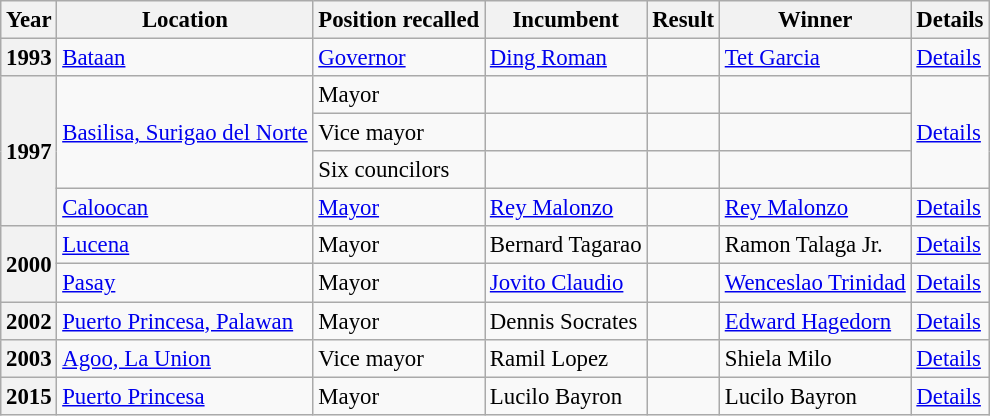<table class=wikitable style="font-size:95%;">
<tr>
<th>Year</th>
<th>Location</th>
<th>Position recalled</th>
<th>Incumbent</th>
<th>Result</th>
<th>Winner</th>
<th>Details</th>
</tr>
<tr>
<th>1993</th>
<td><a href='#'>Bataan</a></td>
<td><a href='#'>Governor</a></td>
<td><a href='#'>Ding Roman</a></td>
<td></td>
<td><a href='#'>Tet Garcia</a></td>
<td><a href='#'>Details</a></td>
</tr>
<tr>
<th rowspan="4">1997</th>
<td rowspan="3"><a href='#'>Basilisa, Surigao del Norte</a></td>
<td>Mayor</td>
<td></td>
<td></td>
<td></td>
<td rowspan="3"><a href='#'>Details</a></td>
</tr>
<tr>
<td>Vice mayor</td>
<td></td>
<td></td>
<td></td>
</tr>
<tr>
<td>Six councilors</td>
<td></td>
<td></td>
<td></td>
</tr>
<tr>
<td><a href='#'>Caloocan</a></td>
<td><a href='#'>Mayor</a></td>
<td><a href='#'>Rey Malonzo</a></td>
<td></td>
<td><a href='#'>Rey Malonzo</a></td>
<td><a href='#'>Details</a></td>
</tr>
<tr>
<th rowspan="2">2000</th>
<td><a href='#'>Lucena</a></td>
<td>Mayor</td>
<td>Bernard Tagarao</td>
<td></td>
<td>Ramon Talaga Jr.</td>
<td><a href='#'>Details</a></td>
</tr>
<tr>
<td><a href='#'>Pasay</a></td>
<td>Mayor</td>
<td><a href='#'>Jovito Claudio</a></td>
<td></td>
<td><a href='#'>Wenceslao Trinidad</a></td>
<td><a href='#'>Details</a></td>
</tr>
<tr>
<th>2002</th>
<td><a href='#'>Puerto Princesa, Palawan</a></td>
<td>Mayor</td>
<td>Dennis Socrates</td>
<td></td>
<td><a href='#'>Edward Hagedorn</a></td>
<td><a href='#'>Details</a></td>
</tr>
<tr>
<th>2003</th>
<td><a href='#'>Agoo, La Union</a></td>
<td>Vice mayor</td>
<td>Ramil Lopez</td>
<td></td>
<td>Shiela Milo</td>
<td><a href='#'>Details</a></td>
</tr>
<tr>
<th>2015</th>
<td><a href='#'>Puerto Princesa</a></td>
<td>Mayor</td>
<td>Lucilo Bayron</td>
<td></td>
<td>Lucilo Bayron</td>
<td><a href='#'>Details</a></td>
</tr>
</table>
